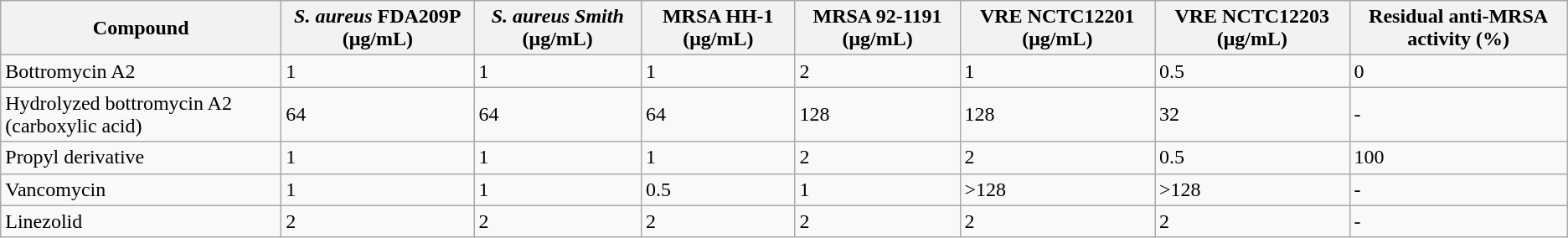<table class="wikitable">
<tr>
<th>Compound</th>
<th><em>S. aureus</em> FDA209P (μg/mL)</th>
<th><em>S. aureus Smith</em> (μg/mL)</th>
<th>MRSA HH-1 (μg/mL)</th>
<th>MRSA 92-1191 (μg/mL)</th>
<th>VRE NCTC12201 (μg/mL)</th>
<th>VRE NCTC12203 (μg/mL)</th>
<th>Residual anti-MRSA activity (%)</th>
</tr>
<tr>
<td>Bottromycin A2</td>
<td>1</td>
<td>1</td>
<td>1</td>
<td>2</td>
<td>1</td>
<td>0.5</td>
<td>0</td>
</tr>
<tr>
<td>Hydrolyzed bottromycin A2 (carboxylic acid)</td>
<td>64</td>
<td>64</td>
<td>64</td>
<td>128</td>
<td>128</td>
<td>32</td>
<td>-</td>
</tr>
<tr>
<td>Propyl derivative</td>
<td>1</td>
<td>1</td>
<td>1</td>
<td>2</td>
<td>2</td>
<td>0.5</td>
<td>100</td>
</tr>
<tr>
<td>Vancomycin</td>
<td>1</td>
<td>1</td>
<td>0.5</td>
<td>1</td>
<td>>128</td>
<td>>128</td>
<td>-</td>
</tr>
<tr>
<td>Linezolid</td>
<td>2</td>
<td>2</td>
<td>2</td>
<td>2</td>
<td>2</td>
<td>2</td>
<td>-</td>
</tr>
</table>
